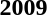<table>
<tr>
<td><strong>2009</strong><br></td>
</tr>
</table>
